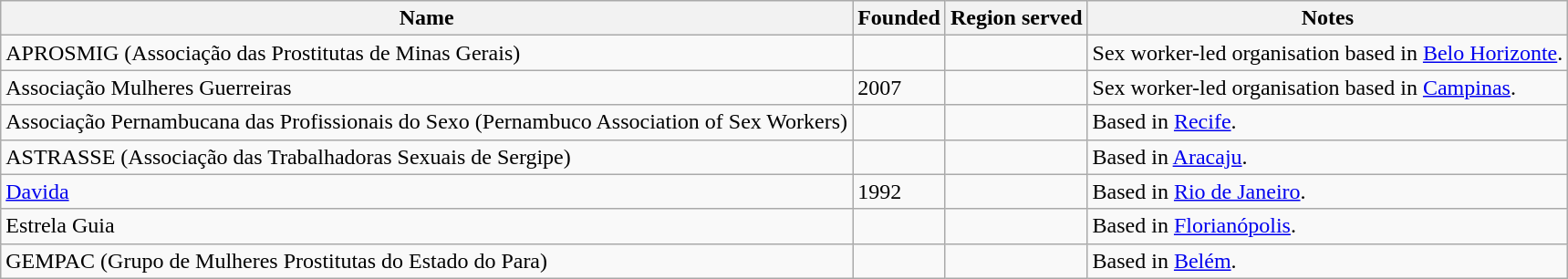<table class="wikitable sortable">
<tr>
<th>Name</th>
<th>Founded</th>
<th>Region served</th>
<th>Notes</th>
</tr>
<tr>
<td>APROSMIG (Associação das Prostitutas de Minas Gerais)</td>
<td></td>
<td></td>
<td>Sex worker-led organisation based in <a href='#'>Belo Horizonte</a>.</td>
</tr>
<tr>
<td>Associação Mulheres Guerreiras</td>
<td>2007</td>
<td></td>
<td>Sex worker-led organisation based in <a href='#'>Campinas</a>.</td>
</tr>
<tr>
<td>Associação Pernambucana das Profissionais do Sexo (Pernambuco Association of Sex Workers)</td>
<td></td>
<td></td>
<td>Based in <a href='#'>Recife</a>.</td>
</tr>
<tr>
<td>ASTRASSE (Associação das Trabalhadoras Sexuais de Sergipe)</td>
<td></td>
<td></td>
<td>Based in <a href='#'>Aracaju</a>.</td>
</tr>
<tr>
<td><a href='#'>Davida</a></td>
<td>1992</td>
<td></td>
<td>Based in <a href='#'>Rio de Janeiro</a>.</td>
</tr>
<tr>
<td>Estrela Guia</td>
<td></td>
<td></td>
<td>Based in <a href='#'>Florianópolis</a>.</td>
</tr>
<tr>
<td>GEMPAC (Grupo de Mulheres Prostitutas do Estado do Para)</td>
<td></td>
<td></td>
<td>Based in <a href='#'>Belém</a>.</td>
</tr>
</table>
